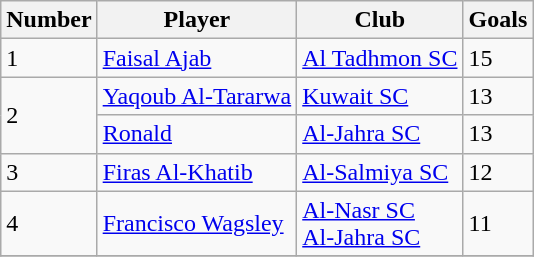<table class="wikitable">
<tr>
<th>Number</th>
<th>Player</th>
<th>Club</th>
<th>Goals</th>
</tr>
<tr>
<td>1</td>
<td><a href='#'>Faisal Ajab</a></td>
<td><a href='#'>Al Tadhmon SC</a></td>
<td>15</td>
</tr>
<tr>
<td rowspan="2">2</td>
<td><a href='#'>Yaqoub Al-Tararwa</a></td>
<td><a href='#'>Kuwait SC</a></td>
<td>13</td>
</tr>
<tr>
<td><a href='#'>Ronald</a></td>
<td><a href='#'>Al-Jahra SC</a></td>
<td>13</td>
</tr>
<tr>
<td>3</td>
<td><a href='#'>Firas Al-Khatib</a></td>
<td><a href='#'>Al-Salmiya SC</a></td>
<td>12</td>
</tr>
<tr>
<td>4</td>
<td><a href='#'>Francisco Wagsley</a></td>
<td><a href='#'>Al-Nasr SC</a> <br> <a href='#'>Al-Jahra SC</a></td>
<td>11</td>
</tr>
<tr>
</tr>
</table>
